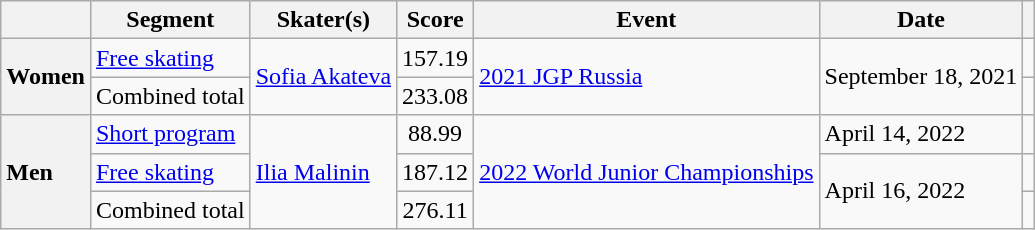<table class="wikitable unsortable style="text-align:left">
<tr>
<th scope="col"></th>
<th scope="col">Segment</th>
<th scope="col">Skater(s)</th>
<th scope="col">Score</th>
<th scope="col">Event</th>
<th scope="col">Date</th>
<th scope="col"></th>
</tr>
<tr>
<th scope="row" style="text-align:left" rowspan="2">Women</th>
<td><a href='#'>Free skating</a></td>
<td rowspan="2"> <a href='#'>Sofia Akateva</a></td>
<td align="center">157.19</td>
<td rowspan="2"><a href='#'>2021 JGP Russia</a></td>
<td rowspan="2">September 18, 2021</td>
<td></td>
</tr>
<tr>
<td>Combined total</td>
<td align="center">233.08</td>
<td></td>
</tr>
<tr>
<th scope="row" style="text-align:left" rowspan="3">Men</th>
<td><a href='#'>Short program</a></td>
<td rowspan="3"> <a href='#'>Ilia Malinin</a></td>
<td align="center">88.99</td>
<td rowspan="3"><a href='#'>2022 World Junior Championships</a></td>
<td>April 14, 2022</td>
<td></td>
</tr>
<tr>
<td><a href='#'>Free skating</a></td>
<td align="center">187.12</td>
<td rowspan="2">April 16, 2022</td>
<td></td>
</tr>
<tr>
<td>Combined total</td>
<td align="center">276.11</td>
<td></td>
</tr>
</table>
